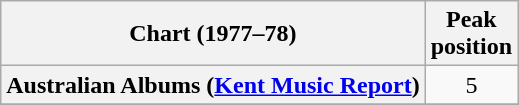<table class="wikitable sortable plainrowheaders" style="text-align:center">
<tr>
<th scope="col">Chart (1977–78)</th>
<th scope="col">Peak<br>position</th>
</tr>
<tr>
<th scope="row">Australian Albums (<a href='#'>Kent Music Report</a>)</th>
<td>5</td>
</tr>
<tr>
</tr>
<tr>
</tr>
<tr>
</tr>
<tr>
</tr>
<tr>
</tr>
<tr>
</tr>
<tr>
</tr>
</table>
